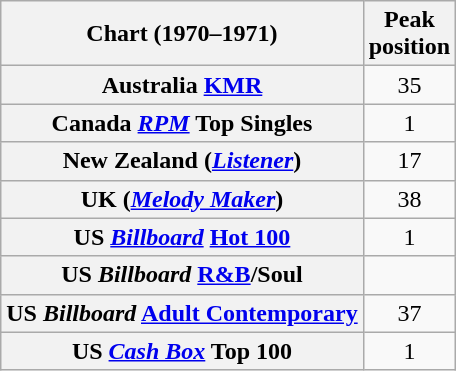<table class="wikitable sortable plainrowheaders">
<tr>
<th scope="col">Chart (1970–1971)</th>
<th scope="col">Peak<br>position</th>
</tr>
<tr>
<th scope="row">Australia <a href='#'>KMR</a></th>
<td style="text-align:center;">35</td>
</tr>
<tr>
<th scope="row">Canada <a href='#'><em>RPM</em></a> Top Singles</th>
<td style="text-align:center;">1</td>
</tr>
<tr>
<th scope="row">New Zealand (<em><a href='#'>Listener</a></em>)</th>
<td style="text-align:center;">17</td>
</tr>
<tr>
<th scope="row">UK (<em><a href='#'>Melody Maker</a></em>)</th>
<td style="text-align:center;">38</td>
</tr>
<tr>
<th scope="row">US <em><a href='#'>Billboard</a></em> <a href='#'>Hot 100</a></th>
<td style="text-align:center;">1</td>
</tr>
<tr>
<th scope="row">US <em>Billboard</em> <a href='#'>R&B</a>/Soul</th>
<td></td>
</tr>
<tr>
<th scope="row">US <em>Billboard</em> <a href='#'>Adult Contemporary</a></th>
<td style="text-align:center;">37</td>
</tr>
<tr>
<th scope="row">US <a href='#'><em>Cash Box</em></a> Top 100</th>
<td style="text-align:center;">1</td>
</tr>
</table>
